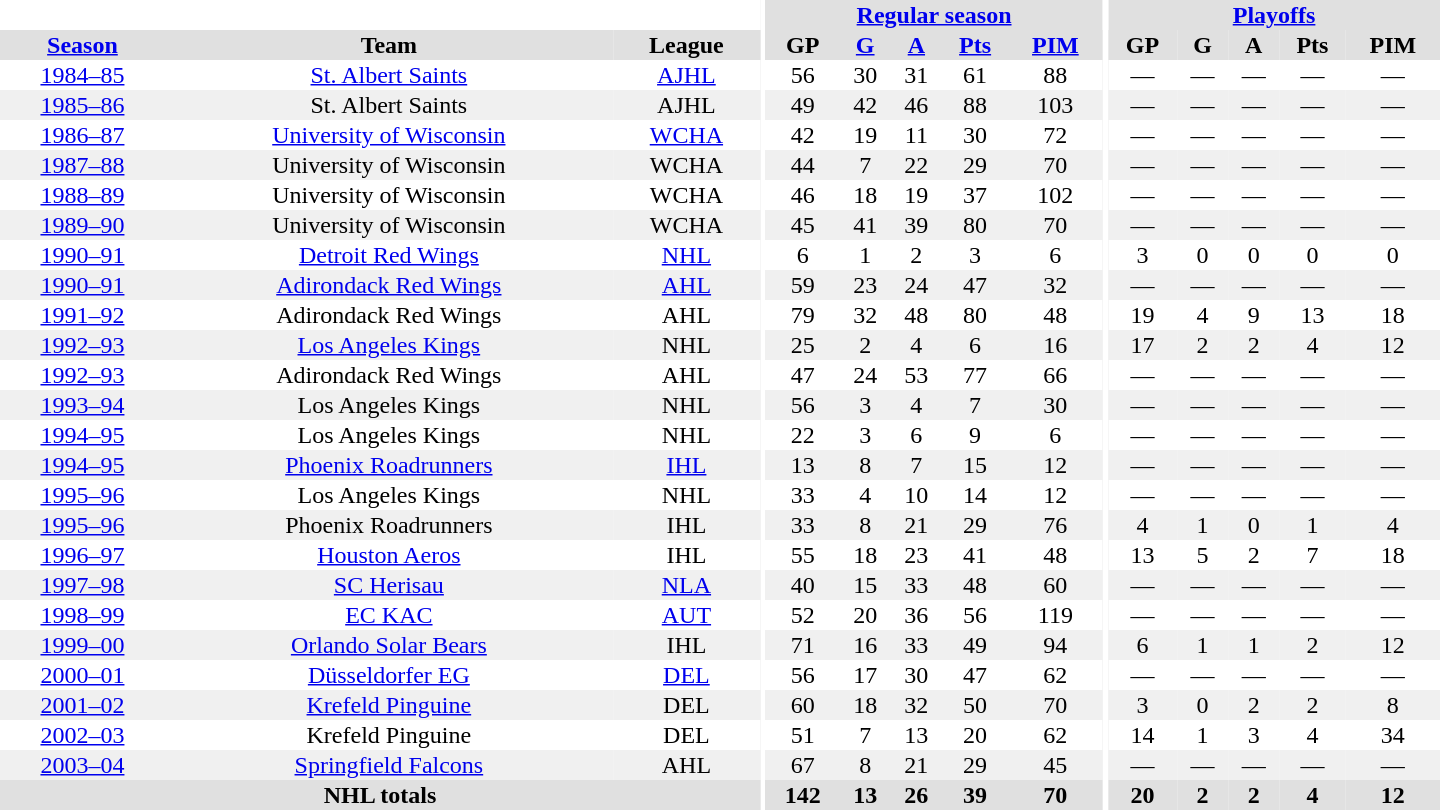<table border="0" cellpadding="1" cellspacing="0" style="text-align:center; width:60em">
<tr bgcolor="#e0e0e0">
<th colspan="3" bgcolor="#ffffff"></th>
<th rowspan="100" bgcolor="#ffffff"></th>
<th colspan="5"><a href='#'>Regular season</a></th>
<th rowspan="100" bgcolor="#ffffff"></th>
<th colspan="5"><a href='#'>Playoffs</a></th>
</tr>
<tr bgcolor="#e0e0e0">
<th><a href='#'>Season</a></th>
<th>Team</th>
<th>League</th>
<th>GP</th>
<th><a href='#'>G</a></th>
<th><a href='#'>A</a></th>
<th><a href='#'>Pts</a></th>
<th><a href='#'>PIM</a></th>
<th>GP</th>
<th>G</th>
<th>A</th>
<th>Pts</th>
<th>PIM</th>
</tr>
<tr>
<td><a href='#'>1984–85</a></td>
<td><a href='#'>St. Albert Saints</a></td>
<td><a href='#'>AJHL</a></td>
<td>56</td>
<td>30</td>
<td>31</td>
<td>61</td>
<td>88</td>
<td>—</td>
<td>—</td>
<td>—</td>
<td>—</td>
<td>—</td>
</tr>
<tr bgcolor="#f0f0f0">
<td><a href='#'>1985–86</a></td>
<td>St. Albert Saints</td>
<td>AJHL</td>
<td>49</td>
<td>42</td>
<td>46</td>
<td>88</td>
<td>103</td>
<td>—</td>
<td>—</td>
<td>—</td>
<td>—</td>
<td>—</td>
</tr>
<tr>
<td><a href='#'>1986–87</a></td>
<td><a href='#'>University of Wisconsin</a></td>
<td><a href='#'>WCHA</a></td>
<td>42</td>
<td>19</td>
<td>11</td>
<td>30</td>
<td>72</td>
<td>—</td>
<td>—</td>
<td>—</td>
<td>—</td>
<td>—</td>
</tr>
<tr bgcolor="#f0f0f0">
<td><a href='#'>1987–88</a></td>
<td>University of Wisconsin</td>
<td>WCHA</td>
<td>44</td>
<td>7</td>
<td>22</td>
<td>29</td>
<td>70</td>
<td>—</td>
<td>—</td>
<td>—</td>
<td>—</td>
<td>—</td>
</tr>
<tr>
<td><a href='#'>1988–89</a></td>
<td>University of Wisconsin</td>
<td>WCHA</td>
<td>46</td>
<td>18</td>
<td>19</td>
<td>37</td>
<td>102</td>
<td>—</td>
<td>—</td>
<td>—</td>
<td>—</td>
<td>—</td>
</tr>
<tr bgcolor="#f0f0f0">
<td><a href='#'>1989–90</a></td>
<td>University of Wisconsin</td>
<td>WCHA</td>
<td>45</td>
<td>41</td>
<td>39</td>
<td>80</td>
<td>70</td>
<td>—</td>
<td>—</td>
<td>—</td>
<td>—</td>
<td>—</td>
</tr>
<tr>
<td><a href='#'>1990–91</a></td>
<td><a href='#'>Detroit Red Wings</a></td>
<td><a href='#'>NHL</a></td>
<td>6</td>
<td>1</td>
<td>2</td>
<td>3</td>
<td>6</td>
<td>3</td>
<td>0</td>
<td>0</td>
<td>0</td>
<td>0</td>
</tr>
<tr bgcolor="#f0f0f0">
<td><a href='#'>1990–91</a></td>
<td><a href='#'>Adirondack Red Wings</a></td>
<td><a href='#'>AHL</a></td>
<td>59</td>
<td>23</td>
<td>24</td>
<td>47</td>
<td>32</td>
<td>—</td>
<td>—</td>
<td>—</td>
<td>—</td>
<td>—</td>
</tr>
<tr>
<td><a href='#'>1991–92</a></td>
<td>Adirondack Red Wings</td>
<td>AHL</td>
<td>79</td>
<td>32</td>
<td>48</td>
<td>80</td>
<td>48</td>
<td>19</td>
<td>4</td>
<td>9</td>
<td>13</td>
<td>18</td>
</tr>
<tr bgcolor="#f0f0f0">
<td><a href='#'>1992–93</a></td>
<td><a href='#'>Los Angeles Kings</a></td>
<td>NHL</td>
<td>25</td>
<td>2</td>
<td>4</td>
<td>6</td>
<td>16</td>
<td>17</td>
<td>2</td>
<td>2</td>
<td>4</td>
<td>12</td>
</tr>
<tr>
<td><a href='#'>1992–93</a></td>
<td>Adirondack Red Wings</td>
<td>AHL</td>
<td>47</td>
<td>24</td>
<td>53</td>
<td>77</td>
<td>66</td>
<td>—</td>
<td>—</td>
<td>—</td>
<td>—</td>
<td>—</td>
</tr>
<tr bgcolor="#f0f0f0">
<td><a href='#'>1993–94</a></td>
<td>Los Angeles Kings</td>
<td>NHL</td>
<td>56</td>
<td>3</td>
<td>4</td>
<td>7</td>
<td>30</td>
<td>—</td>
<td>—</td>
<td>—</td>
<td>—</td>
<td>—</td>
</tr>
<tr>
<td><a href='#'>1994–95</a></td>
<td>Los Angeles Kings</td>
<td>NHL</td>
<td>22</td>
<td>3</td>
<td>6</td>
<td>9</td>
<td>6</td>
<td>—</td>
<td>—</td>
<td>—</td>
<td>—</td>
<td>—</td>
</tr>
<tr bgcolor="#f0f0f0">
<td><a href='#'>1994–95</a></td>
<td><a href='#'>Phoenix Roadrunners</a></td>
<td><a href='#'>IHL</a></td>
<td>13</td>
<td>8</td>
<td>7</td>
<td>15</td>
<td>12</td>
<td>—</td>
<td>—</td>
<td>—</td>
<td>—</td>
<td>—</td>
</tr>
<tr>
<td><a href='#'>1995–96</a></td>
<td>Los Angeles Kings</td>
<td>NHL</td>
<td>33</td>
<td>4</td>
<td>10</td>
<td>14</td>
<td>12</td>
<td>—</td>
<td>—</td>
<td>—</td>
<td>—</td>
<td>—</td>
</tr>
<tr bgcolor="#f0f0f0">
<td><a href='#'>1995–96</a></td>
<td>Phoenix Roadrunners</td>
<td>IHL</td>
<td>33</td>
<td>8</td>
<td>21</td>
<td>29</td>
<td>76</td>
<td>4</td>
<td>1</td>
<td>0</td>
<td>1</td>
<td>4</td>
</tr>
<tr>
<td><a href='#'>1996–97</a></td>
<td><a href='#'>Houston Aeros</a></td>
<td>IHL</td>
<td>55</td>
<td>18</td>
<td>23</td>
<td>41</td>
<td>48</td>
<td>13</td>
<td>5</td>
<td>2</td>
<td>7</td>
<td>18</td>
</tr>
<tr bgcolor="#f0f0f0">
<td><a href='#'>1997–98</a></td>
<td><a href='#'>SC Herisau</a></td>
<td><a href='#'>NLA</a></td>
<td>40</td>
<td>15</td>
<td>33</td>
<td>48</td>
<td>60</td>
<td>—</td>
<td>—</td>
<td>—</td>
<td>—</td>
<td>—</td>
</tr>
<tr>
<td><a href='#'>1998–99</a></td>
<td><a href='#'>EC KAC</a></td>
<td><a href='#'>AUT</a></td>
<td>52</td>
<td>20</td>
<td>36</td>
<td>56</td>
<td>119</td>
<td>—</td>
<td>—</td>
<td>—</td>
<td>—</td>
<td>—</td>
</tr>
<tr bgcolor="#f0f0f0">
<td><a href='#'>1999–00</a></td>
<td><a href='#'>Orlando Solar Bears</a></td>
<td>IHL</td>
<td>71</td>
<td>16</td>
<td>33</td>
<td>49</td>
<td>94</td>
<td>6</td>
<td>1</td>
<td>1</td>
<td>2</td>
<td>12</td>
</tr>
<tr>
<td><a href='#'>2000–01</a></td>
<td><a href='#'>Düsseldorfer EG</a></td>
<td><a href='#'>DEL</a></td>
<td>56</td>
<td>17</td>
<td>30</td>
<td>47</td>
<td>62</td>
<td>—</td>
<td>—</td>
<td>—</td>
<td>—</td>
<td>—</td>
</tr>
<tr bgcolor="#f0f0f0">
<td><a href='#'>2001–02</a></td>
<td><a href='#'>Krefeld Pinguine</a></td>
<td>DEL</td>
<td>60</td>
<td>18</td>
<td>32</td>
<td>50</td>
<td>70</td>
<td>3</td>
<td>0</td>
<td>2</td>
<td>2</td>
<td>8</td>
</tr>
<tr>
<td><a href='#'>2002–03</a></td>
<td>Krefeld Pinguine</td>
<td>DEL</td>
<td>51</td>
<td>7</td>
<td>13</td>
<td>20</td>
<td>62</td>
<td>14</td>
<td>1</td>
<td>3</td>
<td>4</td>
<td>34</td>
</tr>
<tr bgcolor="#f0f0f0">
<td><a href='#'>2003–04</a></td>
<td><a href='#'>Springfield Falcons</a></td>
<td>AHL</td>
<td>67</td>
<td>8</td>
<td>21</td>
<td>29</td>
<td>45</td>
<td>—</td>
<td>—</td>
<td>—</td>
<td>—</td>
<td>—</td>
</tr>
<tr bgcolor="#e0e0e0">
<th colspan="3">NHL totals</th>
<th>142</th>
<th>13</th>
<th>26</th>
<th>39</th>
<th>70</th>
<th>20</th>
<th>2</th>
<th>2</th>
<th>4</th>
<th>12</th>
</tr>
</table>
